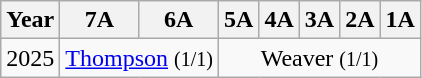<table class="wikitable" style="text-align:center">
<tr>
<th>Year</th>
<th>7A</th>
<th>6A</th>
<th>5A</th>
<th>4A</th>
<th>3A</th>
<th>2A</th>
<th>1A</th>
</tr>
<tr>
<td>2025</td>
<td colspan="2"><a href='#'>Thompson</a> <small>(1/1)</small></td>
<td colspan="5">Weaver <small>(1/1)</small></td>
</tr>
</table>
